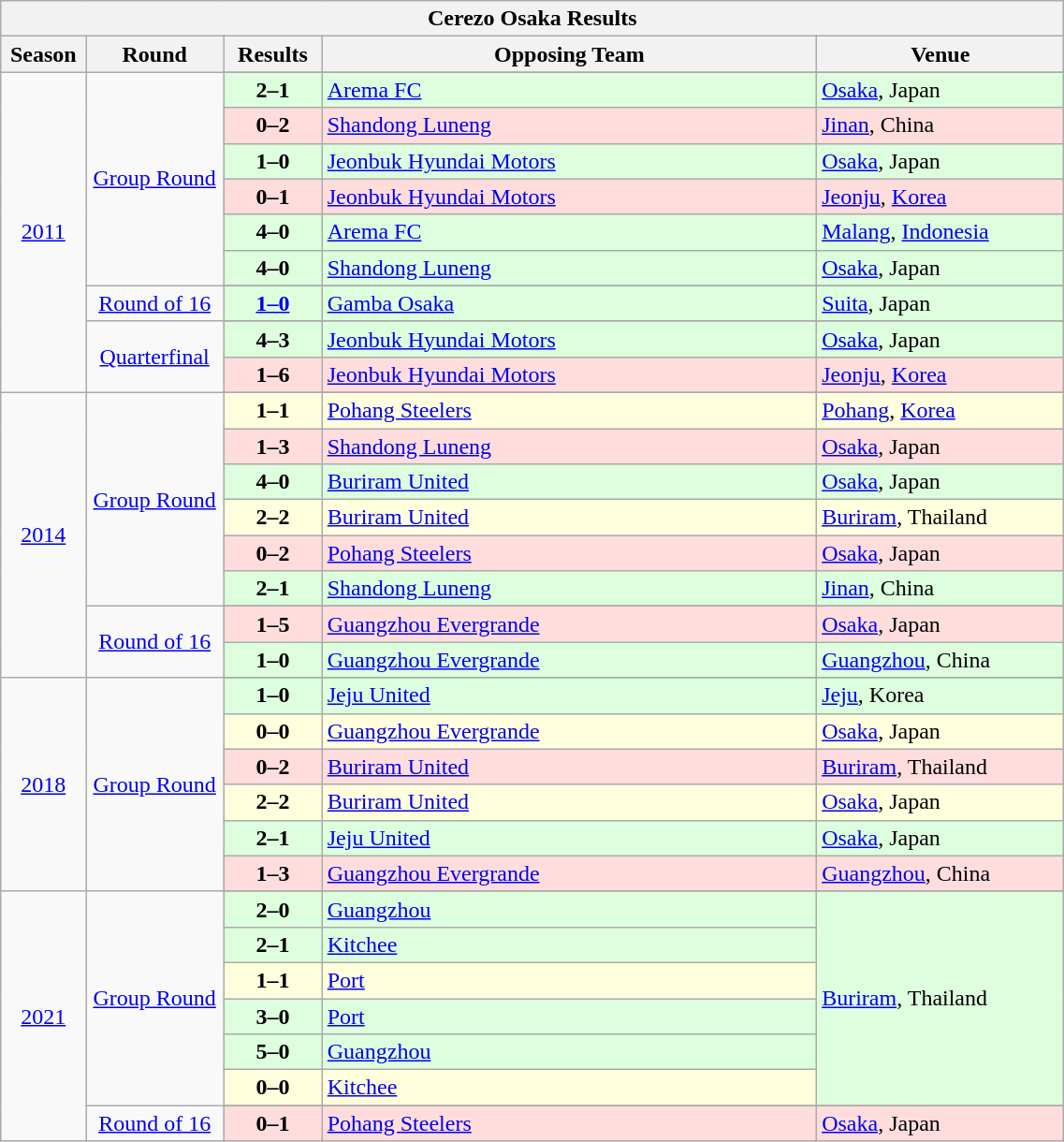<table width=60% class="wikitable sortable" style="text-align:center;">
<tr>
<th colspan=5>Cerezo Osaka Results</th>
</tr>
<tr>
<th width=5%>Season</th>
<th width=10%>Round</th>
<th width=8%>Results</th>
<th width=40%>Opposing Team</th>
<th width=20%>Venue</th>
</tr>
<tr>
<td rowspan=12><a href='#'>2011</a></td>
<td rowspan=7><a href='#'>Group Round</a></td>
</tr>
<tr style="background:#ddffdd">
<td><strong>2–1</strong></td>
<td align="left"> <a href='#'>Arema FC</a></td>
<td align="left"><a href='#'>Osaka</a>, Japan</td>
</tr>
<tr style="background:#ffdddd">
<td><strong>0–2</strong></td>
<td align="left"> <a href='#'>Shandong Luneng</a></td>
<td align="left"><a href='#'>Jinan</a>, China</td>
</tr>
<tr style="background:#ddffdd">
<td><strong>1–0</strong></td>
<td align="left"> <a href='#'>Jeonbuk Hyundai Motors</a></td>
<td align="left"><a href='#'>Osaka</a>, Japan</td>
</tr>
<tr style="background:#ffdddd">
<td><strong>0–1</strong></td>
<td align="left"> <a href='#'>Jeonbuk Hyundai Motors</a></td>
<td align="left"><a href='#'>Jeonju</a>, <a href='#'>Korea</a></td>
</tr>
<tr style="background:#ddffdd">
<td><strong>4–0</strong></td>
<td align="left"> <a href='#'>Arema FC</a></td>
<td align="left"><a href='#'>Malang</a>, <a href='#'>Indonesia</a></td>
</tr>
<tr style="background:#ddffdd">
<td><strong>4–0</strong></td>
<td align="left"> <a href='#'>Shandong Luneng</a></td>
<td align="left"><a href='#'>Osaka</a>, Japan</td>
</tr>
<tr>
<td rowspan=2><a href='#'>Round of 16</a></td>
</tr>
<tr style="background:#ddffdd">
<td><strong><a href='#'>1–0</a></strong></td>
<td align="left"> <a href='#'>Gamba Osaka</a></td>
<td align="left"><a href='#'>Suita</a>, Japan</td>
</tr>
<tr>
<td rowspan=3><a href='#'>Quarterfinal</a></td>
</tr>
<tr style="background:#ddffdd">
<td><strong>4–3</strong></td>
<td align="left"> <a href='#'>Jeonbuk Hyundai Motors</a></td>
<td align="left"><a href='#'>Osaka</a>, Japan</td>
</tr>
<tr style="background:#ffdddd">
<td><strong>1–6</strong></td>
<td align="left"> <a href='#'>Jeonbuk Hyundai Motors</a></td>
<td align="left"><a href='#'>Jeonju</a>, <a href='#'>Korea</a></td>
</tr>
<tr>
<td rowspan=10><a href='#'>2014</a></td>
<td rowspan=7><a href='#'>Group Round</a></td>
</tr>
<tr style="background:#ffffdd">
<td><strong>1–1</strong></td>
<td align="left"> <a href='#'>Pohang Steelers</a></td>
<td align="left"><a href='#'>Pohang</a>, <a href='#'>Korea</a></td>
</tr>
<tr style="background:#ffdddd">
<td><strong>1–3</strong></td>
<td align="left"> <a href='#'>Shandong Luneng</a></td>
<td align="left"><a href='#'>Osaka</a>, Japan</td>
</tr>
<tr style="background:#ddffdd">
<td><strong>4–0</strong></td>
<td align="left"> <a href='#'>Buriram United</a></td>
<td align="left"><a href='#'>Osaka</a>, Japan</td>
</tr>
<tr style="background:#ffffdd">
<td><strong>2–2</strong></td>
<td align="left"> <a href='#'>Buriram United</a></td>
<td align="left"><a href='#'>Buriram</a>, Thailand</td>
</tr>
<tr style="background:#ffdddd">
<td><strong>0–2</strong></td>
<td align="left"> <a href='#'>Pohang Steelers</a></td>
<td align="left"><a href='#'>Osaka</a>, Japan</td>
</tr>
<tr style="background:#ddffdd">
<td><strong>2–1</strong></td>
<td align="left"> <a href='#'>Shandong Luneng</a></td>
<td align="left"><a href='#'>Jinan</a>, China</td>
</tr>
<tr>
<td rowspan=3><a href='#'>Round of 16</a></td>
</tr>
<tr style="background:#ffdddd">
<td><strong>1–5</strong></td>
<td align="left"> <a href='#'>Guangzhou Evergrande</a></td>
<td align="left"><a href='#'>Osaka</a>, Japan</td>
</tr>
<tr style="background:#ddffdd">
<td><strong>1–0</strong></td>
<td align="left"> <a href='#'>Guangzhou Evergrande</a></td>
<td align="left"><a href='#'>Guangzhou</a>, China</td>
</tr>
<tr>
<td rowspan=7><a href='#'>2018</a></td>
<td rowspan=7><a href='#'>Group Round</a></td>
</tr>
<tr style="background:#ddffdd">
<td><strong>1–0</strong></td>
<td align="left"> <a href='#'>Jeju United</a></td>
<td align="left"><a href='#'>Jeju</a>, Korea</td>
</tr>
<tr style="background:#ffffdd">
<td><strong>0–0</strong></td>
<td align="left"> <a href='#'>Guangzhou Evergrande</a></td>
<td align="left"><a href='#'>Osaka</a>, Japan</td>
</tr>
<tr style="background:#ffdddd">
<td><strong>0–2</strong></td>
<td align="left"> <a href='#'>Buriram United</a></td>
<td align="left"><a href='#'>Buriram</a>, Thailand</td>
</tr>
<tr style="background:#ffffdd">
<td><strong>2–2</strong></td>
<td align="left"> <a href='#'>Buriram United</a></td>
<td align="left"><a href='#'>Osaka</a>, Japan</td>
</tr>
<tr style="background:#ddffdd">
<td><strong>2–1</strong></td>
<td align="left"> <a href='#'>Jeju United</a></td>
<td align="left"><a href='#'>Osaka</a>, Japan</td>
</tr>
<tr style="background:#ffdddd">
<td><strong>1–3</strong></td>
<td align="left"> <a href='#'>Guangzhou Evergrande</a></td>
<td align="left"><a href='#'>Guangzhou</a>, China</td>
</tr>
<tr>
<td rowspan=9><a href='#'>2021</a></td>
<td rowspan=7><a href='#'>Group Round</a></td>
</tr>
<tr style="background:#ddffdd">
<td><strong>2–0</strong></td>
<td align="left"> <a href='#'>Guangzhou</a></td>
<td align="left" class="wikitable" rowspan=6><a href='#'>Buriram</a>, Thailand</td>
</tr>
<tr style="background:#ddffdd">
<td><strong>2–1</strong></td>
<td align="left"> <a href='#'>Kitchee</a></td>
</tr>
<tr style="background:#ffffdd">
<td><strong>1–1</strong></td>
<td align="left"> <a href='#'>Port</a></td>
</tr>
<tr style="background:#ddffdd">
<td><strong>3–0</strong></td>
<td align="left"> <a href='#'>Port</a></td>
</tr>
<tr style="background:#ddffdd">
<td><strong>5–0</strong></td>
<td align="left"> <a href='#'>Guangzhou</a></td>
</tr>
<tr style="background:#ffffdd">
<td><strong>0–0</strong></td>
<td align="left"> <a href='#'>Kitchee</a></td>
</tr>
<tr>
<td rowspan=2><a href='#'>Round of 16</a></td>
</tr>
<tr style="background:#ffdddd">
<td><strong>0–1</strong></td>
<td align="left"> <a href='#'>Pohang Steelers</a></td>
<td align="left"><a href='#'>Osaka</a>, Japan</td>
</tr>
</table>
